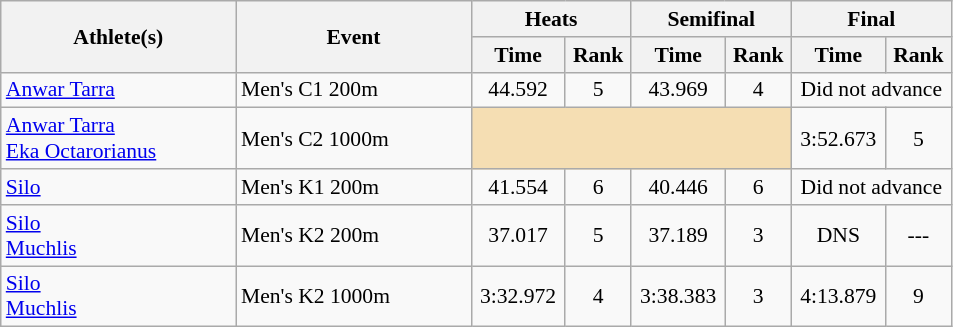<table class="wikitable" style="font-size:90%">
<tr>
<th width=150 rowspan="2">Athlete(s)</th>
<th width=150 rowspan="2">Event</th>
<th width=100 colspan="2">Heats</th>
<th width=100 colspan="2">Semifinal</th>
<th width=100 colspan="2">Final</th>
</tr>
<tr>
<th>Time</th>
<th>Rank</th>
<th>Time</th>
<th>Rank</th>
<th>Time</th>
<th>Rank</th>
</tr>
<tr>
<td><a href='#'>Anwar Tarra</a></td>
<td>Men's C1 200m</td>
<td align="center">44.592</td>
<td align="center">5</td>
<td align="center">43.969</td>
<td align="center">4</td>
<td colspan="2" align="center">Did not advance</td>
</tr>
<tr>
<td><a href='#'>Anwar Tarra</a> <br> <a href='#'>Eka Octarorianus</a></td>
<td>Men's C2 1000m</td>
<td colspan="4" align="center" bgcolor="wheat"></td>
<td align="center">3:52.673</td>
<td align="center">5</td>
</tr>
<tr>
<td><a href='#'>Silo</a></td>
<td>Men's K1 200m</td>
<td align="center">41.554</td>
<td align="center">6</td>
<td align="center">40.446</td>
<td align="center">6</td>
<td colspan="2" align="center">Did not advance</td>
</tr>
<tr>
<td><a href='#'>Silo</a> <br> <a href='#'>Muchlis</a></td>
<td>Men's K2 200m</td>
<td align="center">37.017</td>
<td align="center">5</td>
<td align="center">37.189</td>
<td align="center">3</td>
<td align="center">DNS</td>
<td align="center">---</td>
</tr>
<tr>
<td><a href='#'>Silo</a> <br> <a href='#'>Muchlis</a></td>
<td>Men's K2 1000m</td>
<td align="center">3:32.972</td>
<td align="center">4</td>
<td align="center">3:38.383</td>
<td align="center">3</td>
<td align="center">4:13.879</td>
<td align="center">9</td>
</tr>
</table>
